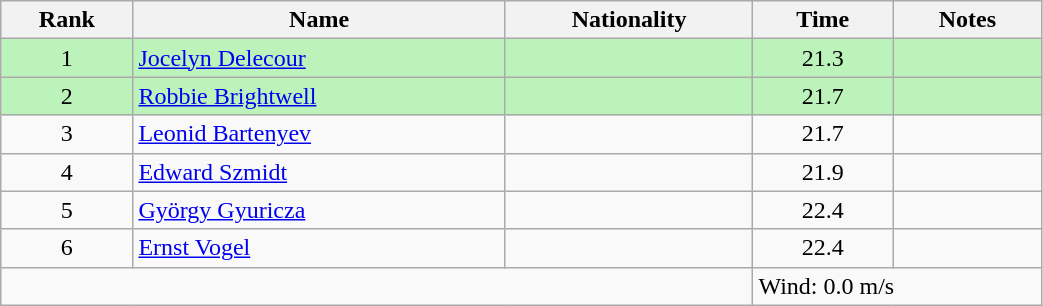<table class="wikitable sortable" style="text-align:center;width: 55%">
<tr>
<th>Rank</th>
<th>Name</th>
<th>Nationality</th>
<th>Time</th>
<th>Notes</th>
</tr>
<tr bgcolor=bbf3bb>
<td>1</td>
<td align=left><a href='#'>Jocelyn Delecour</a></td>
<td align=left></td>
<td>21.3</td>
<td></td>
</tr>
<tr bgcolor=bbf3bb>
<td>2</td>
<td align=left><a href='#'>Robbie Brightwell</a></td>
<td align=left></td>
<td>21.7</td>
<td></td>
</tr>
<tr>
<td>3</td>
<td align=left><a href='#'>Leonid Bartenyev</a></td>
<td align=left></td>
<td>21.7</td>
<td></td>
</tr>
<tr>
<td>4</td>
<td align=left><a href='#'>Edward Szmidt</a></td>
<td align=left></td>
<td>21.9</td>
<td></td>
</tr>
<tr>
<td>5</td>
<td align=left><a href='#'>György Gyuricza</a></td>
<td align=left></td>
<td>22.4</td>
<td></td>
</tr>
<tr>
<td>6</td>
<td align=left><a href='#'>Ernst Vogel</a></td>
<td align=left></td>
<td>22.4</td>
<td></td>
</tr>
<tr class="sortbottom">
<td colspan="3"></td>
<td colspan="2" style="text-align:left;">Wind: 0.0 m/s</td>
</tr>
</table>
